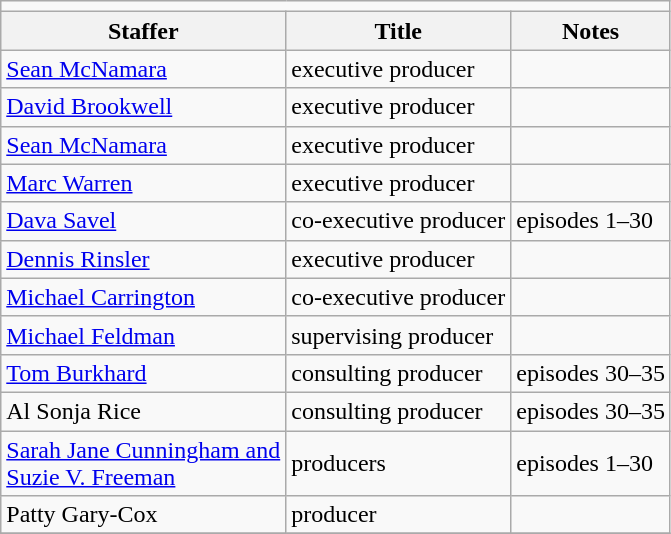<table class="wikitable">
<tr>
<td colspan="3"></td>
</tr>
<tr>
<th>Staffer</th>
<th>Title</th>
<th>Notes</th>
</tr>
<tr>
<td><a href='#'>Sean McNamara</a></td>
<td>executive producer</td>
<td></td>
</tr>
<tr>
<td><a href='#'>David Brookwell</a></td>
<td>executive producer</td>
<td></td>
</tr>
<tr>
<td><a href='#'>Sean McNamara</a></td>
<td>executive producer</td>
<td></td>
</tr>
<tr>
<td><a href='#'>Marc Warren</a></td>
<td>executive producer</td>
<td></td>
</tr>
<tr>
<td><a href='#'>Dava Savel</a></td>
<td>co-executive producer</td>
<td>episodes 1–30</td>
</tr>
<tr>
<td><a href='#'>Dennis Rinsler</a></td>
<td>executive producer</td>
<td></td>
</tr>
<tr>
<td><a href='#'>Michael Carrington</a></td>
<td>co-executive producer</td>
<td></td>
</tr>
<tr>
<td><a href='#'>Michael Feldman</a></td>
<td>supervising producer</td>
<td></td>
</tr>
<tr>
<td><a href='#'>Tom Burkhard</a></td>
<td>consulting producer</td>
<td>episodes 30–35</td>
</tr>
<tr>
<td>Al Sonja Rice</td>
<td>consulting producer</td>
<td>episodes 30–35</td>
</tr>
<tr>
<td><a href='#'>Sarah Jane Cunningham and <br>Suzie V. Freeman</a></td>
<td>producers</td>
<td>episodes 1–30</td>
</tr>
<tr>
<td>Patty Gary-Cox</td>
<td>producer</td>
<td></td>
</tr>
<tr>
</tr>
</table>
